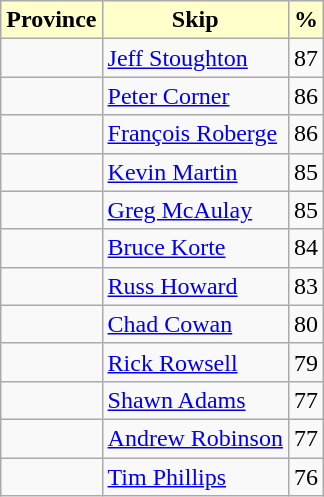<table class="wikitable">
<tr>
<th style="background: #ffffcc;">Province</th>
<th style="background: #ffffcc;">Skip</th>
<th style="background: #ffffcc;">%</th>
</tr>
<tr>
<td></td>
<td><a href='#'>Jeff Stoughton</a></td>
<td>87</td>
</tr>
<tr>
<td></td>
<td><a href='#'>Peter Corner</a></td>
<td>86</td>
</tr>
<tr>
<td></td>
<td><a href='#'>François Roberge</a></td>
<td>86</td>
</tr>
<tr>
<td></td>
<td><a href='#'>Kevin Martin</a></td>
<td>85</td>
</tr>
<tr>
<td></td>
<td><a href='#'>Greg McAulay</a></td>
<td>85</td>
</tr>
<tr>
<td></td>
<td><a href='#'>Bruce Korte</a></td>
<td>84</td>
</tr>
<tr>
<td></td>
<td><a href='#'>Russ Howard</a></td>
<td>83</td>
</tr>
<tr>
<td></td>
<td><a href='#'>Chad Cowan</a></td>
<td>80</td>
</tr>
<tr>
<td></td>
<td><a href='#'>Rick Rowsell</a></td>
<td>79</td>
</tr>
<tr>
<td></td>
<td><a href='#'>Shawn Adams</a></td>
<td>77</td>
</tr>
<tr>
<td></td>
<td><a href='#'>Andrew Robinson</a></td>
<td>77</td>
</tr>
<tr>
<td></td>
<td><a href='#'>Tim Phillips</a></td>
<td>76</td>
</tr>
</table>
